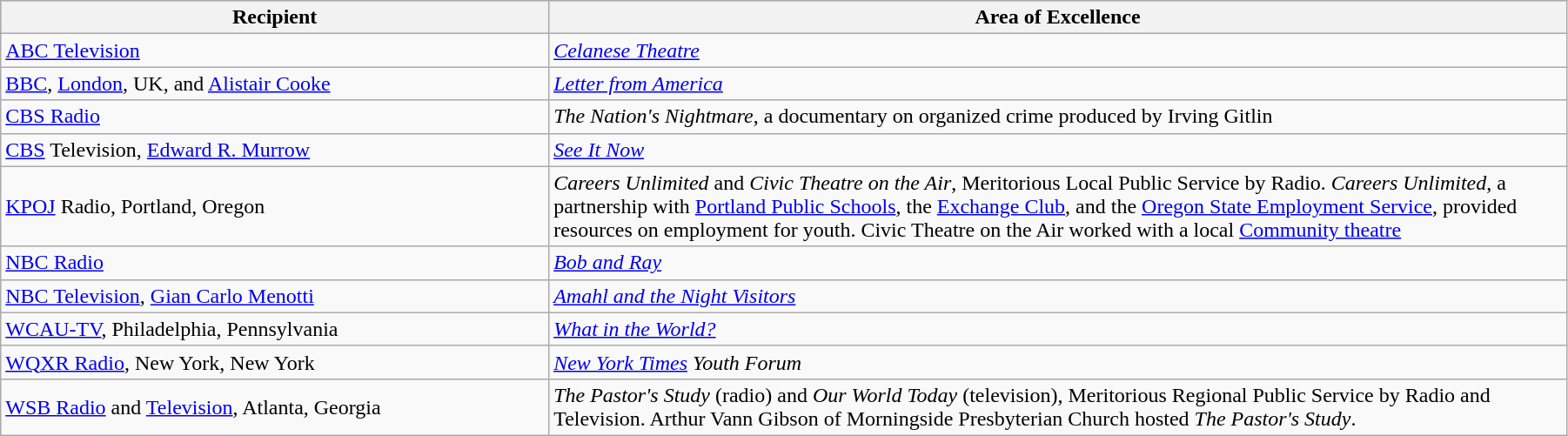<table class="wikitable" style="width:95%">
<tr bgcolor="#CCCCCC">
<th width=35%>Recipient</th>
<th width=65%>Area of Excellence</th>
</tr>
<tr>
<td rowspan="1"><a href='#'>ABC Television</a></td>
<td><em><a href='#'>Celanese Theatre</a></em></td>
</tr>
<tr>
<td rowspan="1"><a href='#'>BBC</a>, <a href='#'>London</a>, UK, and <a href='#'>Alistair Cooke</a></td>
<td><em><a href='#'>Letter from America</a></em></td>
</tr>
<tr>
<td rowspan="1"><a href='#'>CBS Radio</a></td>
<td><em>The Nation's Nightmare</em>, a documentary on organized crime produced by Irving Gitlin</td>
</tr>
<tr>
<td rowspan="1"><a href='#'>CBS</a> Television, <a href='#'>Edward R. Murrow</a></td>
<td><em><a href='#'>See It Now</a></em></td>
</tr>
<tr>
<td rowspan="1"><a href='#'>KPOJ</a> Radio, Portland, Oregon</td>
<td><em>Careers Unlimited</em> and <em>Civic Theatre on the Air</em>, Meritorious Local Public Service by Radio. <em>Careers Unlimited</em>, a partnership with <a href='#'>Portland Public Schools</a>, the <a href='#'>Exchange Club</a>, and the <a href='#'>Oregon State Employment Service</a>, provided resources on employment for youth. Civic Theatre on the Air worked with a local <a href='#'>Community theatre</a></td>
</tr>
<tr>
<td rowspan="1"><a href='#'>NBC Radio</a></td>
<td><em><a href='#'>Bob and Ray</a></em></td>
</tr>
<tr>
<td rowspan="1"><a href='#'>NBC Television</a>, <a href='#'>Gian Carlo Menotti</a></td>
<td><em><a href='#'>Amahl and the Night Visitors</a></em></td>
</tr>
<tr>
<td rowspan="1"><a href='#'>WCAU-TV</a>, Philadelphia, Pennsylvania</td>
<td><em><a href='#'>What in the World?</a></em></td>
</tr>
<tr>
<td rowspan="1"><a href='#'>WQXR Radio</a>, New York, New York</td>
<td><em><a href='#'>New York Times</a> Youth Forum</em></td>
</tr>
<tr>
<td rowspan="1"><a href='#'>WSB Radio</a> and <a href='#'>Television</a>, Atlanta, Georgia</td>
<td><em>The Pastor's Study</em> (radio) and <em>Our World Today</em> (television), Meritorious Regional Public Service by Radio and Television. Arthur Vann Gibson of Morningside Presbyterian Church hosted <em>The Pastor's Study</em>.</td>
</tr>
</table>
